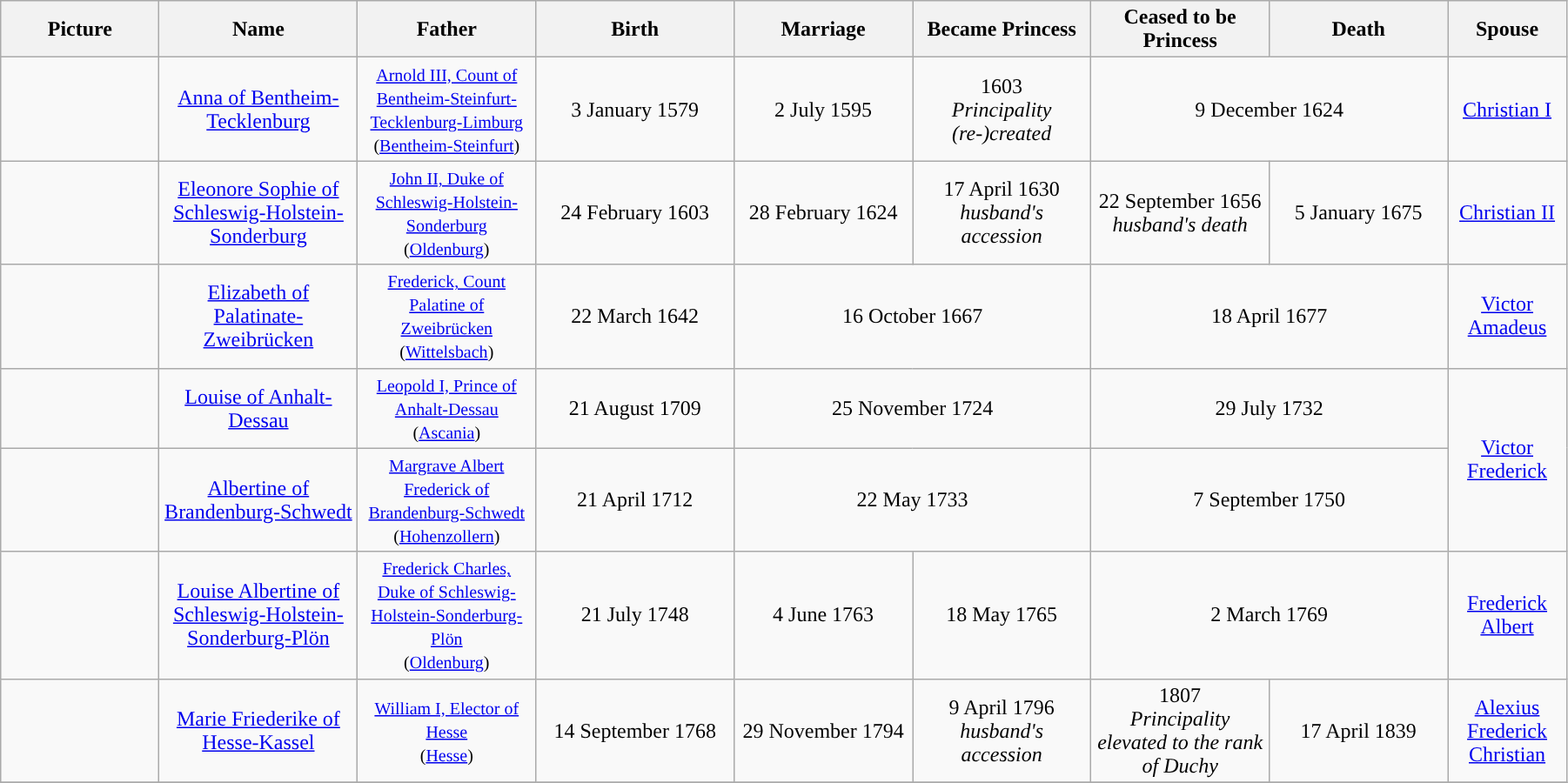<table width=95% class="wikitable">
<tr>
<th width = "8%">Picture</th>
<th width = "10%">Name</th>
<th width = "9%">Father</th>
<th width = "10%">Birth</th>
<th width = "9%">Marriage</th>
<th width = "9%">Became Princess</th>
<th width = "9%">Ceased to be Princess</th>
<th width = "9%">Death</th>
<th width = "6%">Spouse</th>
</tr>
<tr>
<td align="center"></td>
<td align="center"><a href='#'>Anna of Bentheim-Tecklenburg</a></td>
<td align="center"><small><a href='#'>Arnold III, Count of Bentheim-Steinfurt-Tecklenburg-Limburg</a><br>(<a href='#'>Bentheim-Steinfurt</a>)</small></td>
<td align="center">3 January 1579</td>
<td align="center">2 July 1595</td>
<td align="center">1603<br><em>Principality (re-)created</em></td>
<td align="center" colspan="2">9 December 1624</td>
<td align="center"><a href='#'>Christian I</a></td>
</tr>
<tr>
<td align="center"></td>
<td align="center"><a href='#'>Eleonore Sophie of Schleswig-Holstein-Sonderburg</a></td>
<td align="center"><small><a href='#'>John II, Duke of Schleswig-Holstein-Sonderburg</a><br>(<a href='#'>Oldenburg</a>)</small></td>
<td align="center">24 February 1603</td>
<td align="center">28 February 1624</td>
<td align="center">17 April 1630<br><em>husband's accession</em></td>
<td align="center">22 September 1656<br><em>husband's death</em></td>
<td align="center">5 January 1675</td>
<td align="center"><a href='#'>Christian II</a></td>
</tr>
<tr>
<td align="center"></td>
<td align="center"><a href='#'>Elizabeth of Palatinate-Zweibrücken</a></td>
<td align="center"><small><a href='#'>Frederick, Count Palatine of Zweibrücken</a><br>(<a href='#'>Wittelsbach</a>)</small></td>
<td align="center">22 March 1642</td>
<td align="center" colspan="2">16 October 1667</td>
<td align="center" colspan="2">18 April 1677</td>
<td align="center"><a href='#'>Victor Amadeus</a></td>
</tr>
<tr>
<td align="center"></td>
<td align="center"><a href='#'>Louise of Anhalt-Dessau</a></td>
<td align="center"><small><a href='#'>Leopold I, Prince of Anhalt-Dessau</a><br>(<a href='#'>Ascania</a>)</small></td>
<td align="center">21 August 1709</td>
<td align="center" colspan="2">25 November 1724</td>
<td align="center" colspan="2">29 July 1732</td>
<td align="center" rowspan="2"><a href='#'>Victor Frederick</a></td>
</tr>
<tr>
<td align="center"></td>
<td align="center"><a href='#'>Albertine of Brandenburg-Schwedt</a></td>
<td align="center"><small><a href='#'>Margrave Albert Frederick of Brandenburg-Schwedt</a><br>(<a href='#'>Hohenzollern</a>)</small></td>
<td align="center">21 April 1712</td>
<td align="center" colspan="2">22 May 1733</td>
<td align="center" colspan="2">7 September 1750</td>
</tr>
<tr>
<td align="center"></td>
<td align="center"><a href='#'>Louise Albertine of Schleswig-Holstein-Sonderburg-Plön</a></td>
<td align="center"><small><a href='#'>Frederick Charles, Duke of Schleswig-Holstein-Sonderburg-Plön</a><br>(<a href='#'>Oldenburg</a>)</small></td>
<td align="center">21 July 1748</td>
<td align="center">4 June 1763</td>
<td align="center">18 May 1765</td>
<td align="center" colspan="2">2 March 1769</td>
<td align="center"><a href='#'>Frederick Albert</a></td>
</tr>
<tr>
<td align="center"></td>
<td align="center"><a href='#'>Marie Friederike of Hesse-Kassel</a></td>
<td align="center"><small><a href='#'>William I, Elector of Hesse</a><br>(<a href='#'>Hesse</a>)</small></td>
<td align="center">14 September 1768</td>
<td align="center">29 November 1794</td>
<td align="center">9 April 1796<br><em>husband's accession</em></td>
<td align="center">1807<br><em>Principality elevated to the rank of Duchy</em></td>
<td align="center">17 April 1839</td>
<td align="center"><a href='#'>Alexius Frederick Christian</a></td>
</tr>
<tr>
</tr>
</table>
